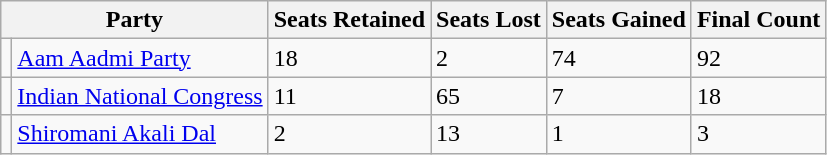<table class="wikitable">
<tr>
<th colspan="2">Party</th>
<th>Seats Retained</th>
<th>Seats Lost</th>
<th>Seats Gained</th>
<th>Final Count</th>
</tr>
<tr>
<td></td>
<td><a href='#'>Aam Aadmi Party</a></td>
<td>18</td>
<td> 2</td>
<td> 74</td>
<td>92</td>
</tr>
<tr>
<td></td>
<td><a href='#'>Indian National Congress</a></td>
<td>11</td>
<td> 65</td>
<td> 7</td>
<td>18</td>
</tr>
<tr>
<td></td>
<td><a href='#'>Shiromani Akali Dal</a></td>
<td>2</td>
<td> 13</td>
<td> 1</td>
<td>3</td>
</tr>
</table>
